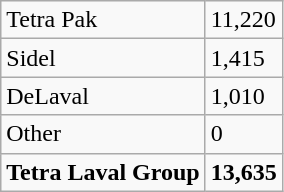<table class="wikitable">
<tr>
<td>Tetra Pak</td>
<td>11,220</td>
</tr>
<tr>
<td>Sidel</td>
<td>1,415</td>
</tr>
<tr>
<td>DeLaval</td>
<td>1,010</td>
</tr>
<tr>
<td>Other</td>
<td>0</td>
</tr>
<tr>
<td><strong>Tetra Laval Group</strong></td>
<td><strong>13,635</strong></td>
</tr>
</table>
